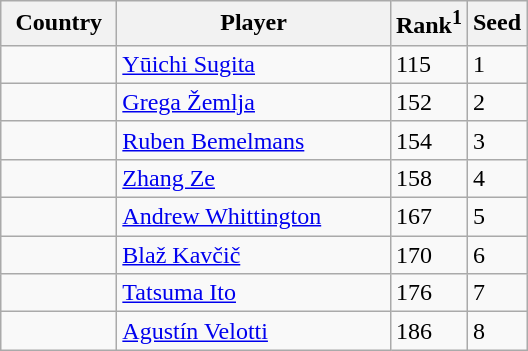<table class="sortable wikitable">
<tr>
<th width="70">Country</th>
<th width="175">Player</th>
<th>Rank<sup>1</sup></th>
<th>Seed</th>
</tr>
<tr>
<td></td>
<td><a href='#'>Yūichi Sugita</a></td>
<td>115</td>
<td>1</td>
</tr>
<tr>
<td></td>
<td><a href='#'>Grega Žemlja</a></td>
<td>152</td>
<td>2</td>
</tr>
<tr>
<td></td>
<td><a href='#'>Ruben Bemelmans</a></td>
<td>154</td>
<td>3</td>
</tr>
<tr>
<td></td>
<td><a href='#'>Zhang Ze</a></td>
<td>158</td>
<td>4</td>
</tr>
<tr>
<td></td>
<td><a href='#'>Andrew Whittington</a></td>
<td>167</td>
<td>5</td>
</tr>
<tr>
<td></td>
<td><a href='#'>Blaž Kavčič</a></td>
<td>170</td>
<td>6</td>
</tr>
<tr>
<td></td>
<td><a href='#'>Tatsuma Ito</a></td>
<td>176</td>
<td>7</td>
</tr>
<tr>
<td></td>
<td><a href='#'>Agustín Velotti</a></td>
<td>186</td>
<td>8</td>
</tr>
</table>
